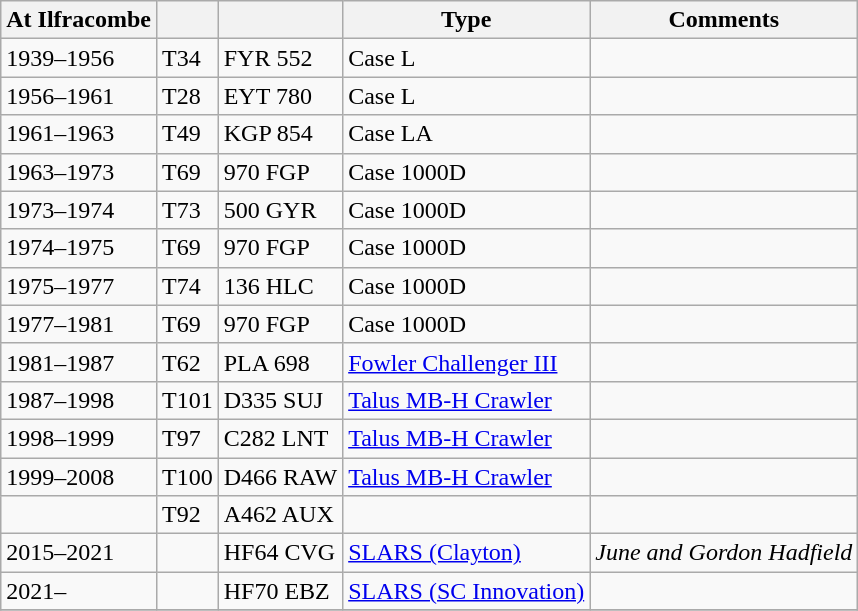<table class="wikitable">
<tr>
<th>At Ilfracombe</th>
<th></th>
<th></th>
<th>Type</th>
<th>Comments</th>
</tr>
<tr>
<td>1939–1956</td>
<td>T34</td>
<td>FYR 552</td>
<td>Case L</td>
<td></td>
</tr>
<tr>
<td>1956–1961</td>
<td>T28</td>
<td>EYT 780</td>
<td>Case L</td>
<td></td>
</tr>
<tr>
<td>1961–1963</td>
<td>T49</td>
<td>KGP 854</td>
<td>Case LA</td>
<td></td>
</tr>
<tr>
<td>1963–1973</td>
<td>T69</td>
<td>970 FGP</td>
<td>Case 1000D</td>
<td></td>
</tr>
<tr>
<td>1973–1974</td>
<td>T73</td>
<td>500 GYR</td>
<td>Case 1000D</td>
<td></td>
</tr>
<tr>
<td>1974–1975</td>
<td>T69</td>
<td>970 FGP</td>
<td>Case 1000D</td>
<td></td>
</tr>
<tr>
<td>1975–1977</td>
<td>T74</td>
<td>136 HLC</td>
<td>Case 1000D</td>
<td></td>
</tr>
<tr>
<td>1977–1981</td>
<td>T69</td>
<td>970 FGP</td>
<td>Case 1000D</td>
<td></td>
</tr>
<tr>
<td>1981–1987</td>
<td>T62</td>
<td>PLA 698</td>
<td><a href='#'>Fowler Challenger III</a></td>
<td></td>
</tr>
<tr>
<td>1987–1998</td>
<td>T101</td>
<td>D335 SUJ</td>
<td><a href='#'>Talus MB-H Crawler</a></td>
<td></td>
</tr>
<tr>
<td>1998–1999</td>
<td>T97</td>
<td>C282 LNT</td>
<td><a href='#'>Talus MB-H Crawler</a></td>
<td></td>
</tr>
<tr>
<td>1999–2008</td>
<td>T100</td>
<td>D466 RAW</td>
<td><a href='#'>Talus MB-H Crawler</a></td>
<td></td>
</tr>
<tr>
<td></td>
<td>T92</td>
<td>A462 AUX</td>
<td></td>
<td></td>
</tr>
<tr>
<td>2015–2021</td>
<td></td>
<td>HF64 CVG</td>
<td><a href='#'>SLARS (Clayton)</a></td>
<td><em>June and Gordon Hadfield</em></td>
</tr>
<tr>
<td>2021–</td>
<td></td>
<td>HF70 EBZ</td>
<td><a href='#'>SLARS (SC Innovation)</a></td>
<td></td>
</tr>
<tr>
</tr>
</table>
